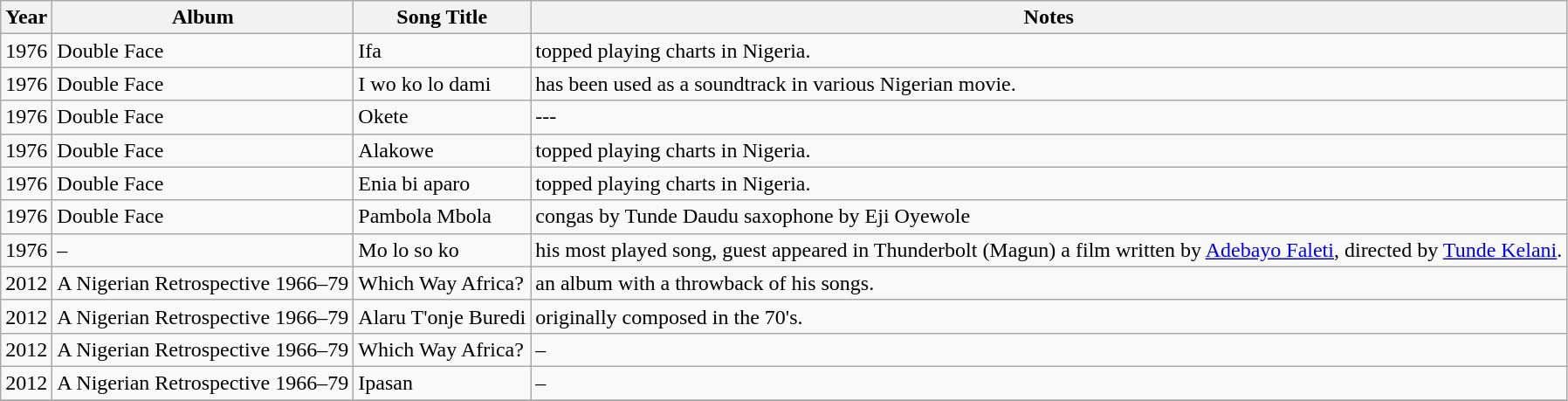<table class="wikitable sortable">
<tr>
<th>Year</th>
<th>Album</th>
<th>Song Title</th>
<th class="unsortable">Notes</th>
</tr>
<tr>
<td>1976</td>
<td>Double Face</td>
<td>Ifa</td>
<td>topped playing charts in Nigeria.</td>
</tr>
<tr>
<td>1976</td>
<td>Double Face</td>
<td>I wo ko lo dami</td>
<td>has been used as a soundtrack in various Nigerian movie.</td>
</tr>
<tr>
<td>1976</td>
<td>Double Face</td>
<td>Okete</td>
<td>---</td>
</tr>
<tr>
<td>1976</td>
<td>Double Face</td>
<td>Alakowe</td>
<td>topped playing charts in Nigeria.</td>
</tr>
<tr>
<td>1976</td>
<td>Double Face</td>
<td>Enia bi aparo</td>
<td>topped playing charts in Nigeria.</td>
</tr>
<tr>
<td>1976</td>
<td>Double Face</td>
<td>Pambola Mbola</td>
<td>congas by Tunde Daudu saxophone by Eji Oyewole</td>
</tr>
<tr>
<td>1976</td>
<td>–</td>
<td>Mo lo so ko</td>
<td>his most played song, guest appeared in Thunderbolt (Magun) a film written by <a href='#'>Adebayo Faleti</a>, directed by <a href='#'>Tunde Kelani</a>.</td>
</tr>
<tr>
<td>2012</td>
<td>A Nigerian Retrospective 1966–79</td>
<td>Which Way Africa?</td>
<td>an album with a throwback of his songs.</td>
</tr>
<tr>
<td>2012</td>
<td>A Nigerian Retrospective 1966–79</td>
<td>Alaru T'onje Buredi</td>
<td>originally composed in the 70's.</td>
</tr>
<tr>
<td>2012</td>
<td>A Nigerian Retrospective 1966–79</td>
<td>Which Way Africa?</td>
<td>–</td>
</tr>
<tr>
<td>2012</td>
<td>A Nigerian Retrospective 1966–79</td>
<td>Ipasan</td>
<td>–</td>
</tr>
<tr>
</tr>
</table>
